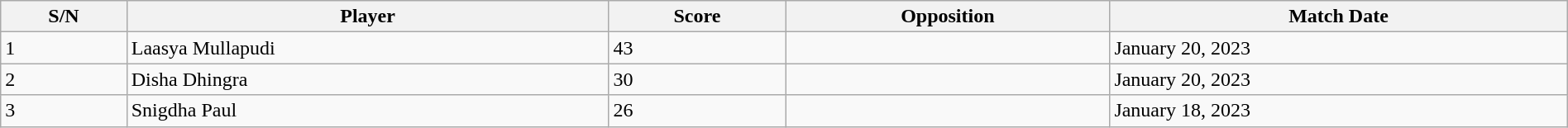<table style="width:100%;" class="wikitable">
<tr>
<th>S/N</th>
<th>Player</th>
<th>Score</th>
<th>Opposition</th>
<th>Match Date</th>
</tr>
<tr>
<td>1</td>
<td>Laasya Mullapudi</td>
<td>43</td>
<td></td>
<td>January 20, 2023</td>
</tr>
<tr>
<td>2</td>
<td>Disha Dhingra</td>
<td>30</td>
<td></td>
<td>January 20, 2023</td>
</tr>
<tr>
<td>3</td>
<td>Snigdha Paul</td>
<td>26</td>
<td></td>
<td>January 18, 2023</td>
</tr>
</table>
